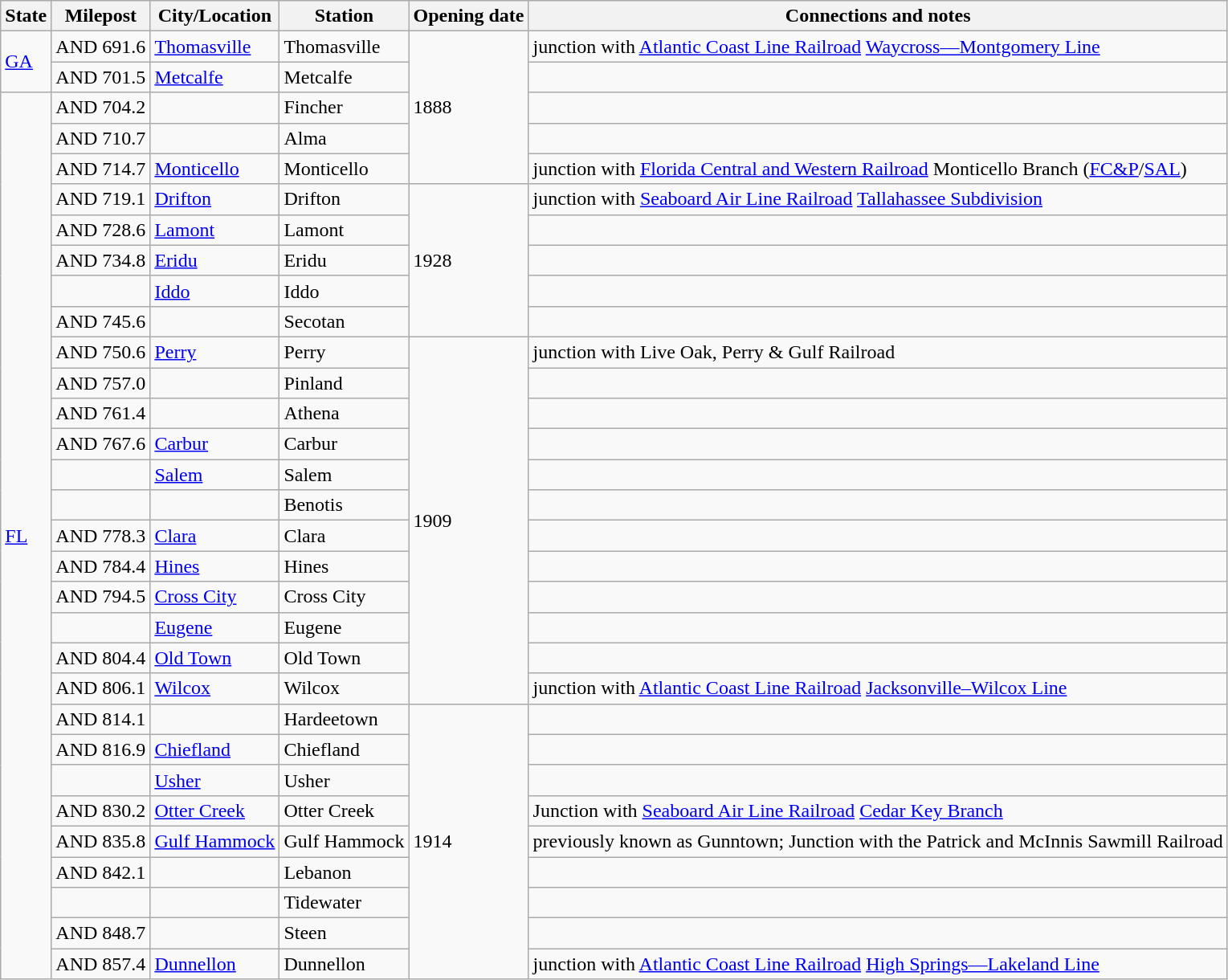<table class="wikitable">
<tr>
<th>State</th>
<th>Milepost</th>
<th>City/Location</th>
<th>Station</th>
<th>Opening date</th>
<th>Connections and notes</th>
</tr>
<tr>
<td ! rowspan="2"><a href='#'>GA</a></td>
<td>AND 691.6</td>
<td><a href='#'>Thomasville</a></td>
<td>Thomasville</td>
<td ! rowspan="5">1888</td>
<td>junction with <a href='#'>Atlantic Coast Line Railroad</a> <a href='#'>Waycross—Montgomery Line</a></td>
</tr>
<tr>
<td>AND 701.5</td>
<td><a href='#'>Metcalfe</a></td>
<td>Metcalfe</td>
<td></td>
</tr>
<tr>
<td ! rowspan="29"><a href='#'>FL</a></td>
<td>AND 704.2</td>
<td></td>
<td>Fincher</td>
<td></td>
</tr>
<tr>
<td>AND 710.7</td>
<td></td>
<td>Alma</td>
<td></td>
</tr>
<tr>
<td>AND 714.7</td>
<td><a href='#'>Monticello</a></td>
<td>Monticello</td>
<td>junction with <a href='#'>Florida Central and Western Railroad</a> Monticello Branch (<a href='#'>FC&P</a>/<a href='#'>SAL</a>)</td>
</tr>
<tr>
<td>AND 719.1</td>
<td><a href='#'>Drifton</a></td>
<td>Drifton</td>
<td ! rowspan="5">1928</td>
<td>junction with <a href='#'>Seaboard Air Line Railroad</a> <a href='#'>Tallahassee Subdivision</a></td>
</tr>
<tr>
<td>AND 728.6</td>
<td><a href='#'>Lamont</a></td>
<td>Lamont</td>
<td></td>
</tr>
<tr>
<td>AND 734.8</td>
<td><a href='#'>Eridu</a></td>
<td>Eridu</td>
<td></td>
</tr>
<tr>
<td></td>
<td><a href='#'>Iddo</a></td>
<td>Iddo</td>
<td></td>
</tr>
<tr>
<td>AND 745.6</td>
<td></td>
<td>Secotan</td>
<td></td>
</tr>
<tr>
<td>AND 750.6</td>
<td><a href='#'>Perry</a></td>
<td>Perry</td>
<td ! rowspan="12">1909</td>
<td>junction with Live Oak, Perry & Gulf Railroad</td>
</tr>
<tr>
<td>AND 757.0</td>
<td></td>
<td>Pinland</td>
<td></td>
</tr>
<tr>
<td>AND 761.4</td>
<td></td>
<td>Athena</td>
<td></td>
</tr>
<tr>
<td>AND 767.6</td>
<td><a href='#'>Carbur</a></td>
<td>Carbur</td>
<td></td>
</tr>
<tr>
<td></td>
<td><a href='#'>Salem</a></td>
<td>Salem</td>
<td></td>
</tr>
<tr>
<td></td>
<td></td>
<td>Benotis</td>
<td></td>
</tr>
<tr>
<td>AND 778.3</td>
<td><a href='#'>Clara</a></td>
<td>Clara</td>
<td></td>
</tr>
<tr>
<td>AND 784.4</td>
<td><a href='#'>Hines</a></td>
<td>Hines</td>
<td></td>
</tr>
<tr>
<td>AND 794.5</td>
<td><a href='#'>Cross City</a></td>
<td>Cross City</td>
<td></td>
</tr>
<tr>
<td></td>
<td><a href='#'>Eugene</a></td>
<td>Eugene</td>
<td></td>
</tr>
<tr>
<td>AND 804.4</td>
<td><a href='#'>Old Town</a></td>
<td>Old Town</td>
<td></td>
</tr>
<tr>
<td>AND 806.1</td>
<td><a href='#'>Wilcox</a></td>
<td>Wilcox</td>
<td>junction with <a href='#'>Atlantic Coast Line Railroad</a> <a href='#'>Jacksonville–Wilcox Line</a></td>
</tr>
<tr>
<td>AND 814.1</td>
<td></td>
<td>Hardeetown</td>
<td ! rowspan="10">1914</td>
<td></td>
</tr>
<tr>
<td>AND 816.9</td>
<td><a href='#'>Chiefland</a></td>
<td>Chiefland</td>
<td></td>
</tr>
<tr>
<td></td>
<td><a href='#'>Usher</a></td>
<td>Usher</td>
<td></td>
</tr>
<tr>
<td>AND 830.2</td>
<td><a href='#'>Otter Creek</a></td>
<td>Otter Creek</td>
<td>Junction with <a href='#'>Seaboard Air Line Railroad</a> <a href='#'>Cedar Key Branch</a></td>
</tr>
<tr>
<td>AND 835.8</td>
<td><a href='#'>Gulf Hammock</a></td>
<td>Gulf Hammock</td>
<td>previously known as Gunntown; Junction with the Patrick and McInnis Sawmill Railroad</td>
</tr>
<tr>
<td>AND 842.1</td>
<td></td>
<td>Lebanon</td>
<td></td>
</tr>
<tr>
<td></td>
<td></td>
<td>Tidewater</td>
<td></td>
</tr>
<tr>
<td>AND 848.7</td>
<td></td>
<td>Steen</td>
<td></td>
</tr>
<tr>
<td>AND 857.4</td>
<td><a href='#'>Dunnellon</a></td>
<td>Dunnellon</td>
<td>junction with <a href='#'>Atlantic Coast Line Railroad</a> <a href='#'>High Springs—Lakeland Line</a></td>
</tr>
</table>
